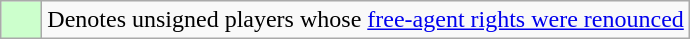<table class="wikitable">
<tr>
<td style="width:20px; background:#cfc;"></td>
<td>Denotes unsigned players whose <a href='#'>free-agent rights were renounced</a></td>
</tr>
</table>
